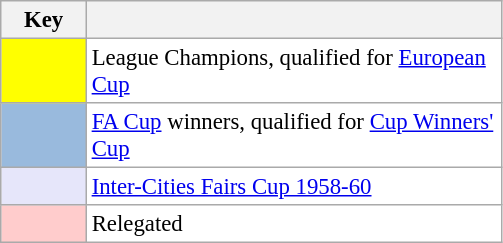<table class="wikitable" style="font-size:95%; text-align:center">
<tr>
<th width=50>Key</th>
<th width=270></th>
</tr>
<tr>
<td style="background:#FFFF00;" width="20"></td>
<td bgcolor="#ffffff" align=left>League Champions, qualified for <a href='#'>European Cup</a></td>
</tr>
<tr>
<td style="background: #99BADD" width="20"></td>
<td bgcolor="#ffffff" align=left><a href='#'>FA Cup</a> winners, qualified for <a href='#'>Cup Winners' Cup</a></td>
</tr>
<tr>
<td style="background: #E6E6FA" width="20"></td>
<td bgcolor="#ffffff" align=left><a href='#'>Inter-Cities Fairs Cup 1958-60</a></td>
</tr>
<tr>
<td style="background: #FFCCCC" width="20"></td>
<td bgcolor="#ffffff" align=left>Relegated</td>
</tr>
</table>
